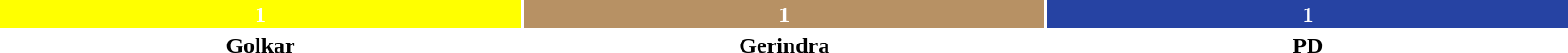<table style="width:88%; text-align:center;">
<tr style="color:white;">
<td style="background:#FFFF00; width:33%;"><strong>1</strong></td>
<td style="background:#B79164; width:33%;"><strong>1</strong></td>
<td style="background:#2643A3; width:33%;"><strong>1</strong></td>
</tr>
<tr>
<td><span><strong>Golkar</strong></span></td>
<td><span><strong>Gerindra</strong></span></td>
<td><span><strong>PD</strong></span></td>
</tr>
</table>
